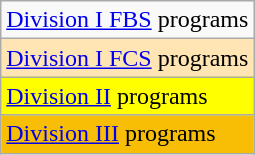<table class="wikitable">
<tr>
<td No shading><a href='#'>Division I FBS</a> programs</td>
</tr>
<tr>
<td bgcolor=#FFE5B4><a href='#'>Division I FCS</a> programs</td>
</tr>
<tr>
<td bgcolor=#FFFF00><a href='#'>Division II</a> programs</td>
</tr>
<tr>
<td bgcolor=#F7BE05><a href='#'>Division III</a> programs</td>
</tr>
</table>
